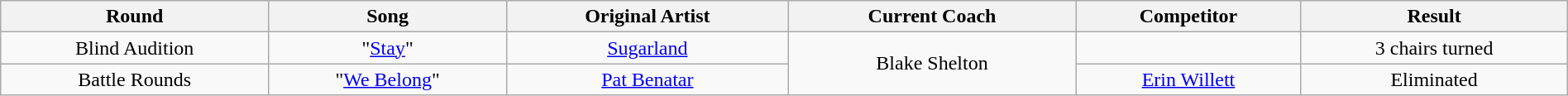<table class="wikitable" style="text-align:center; width:100%">
<tr>
<th>Round</th>
<th>Song</th>
<th>Original Artist</th>
<th>Current Coach</th>
<th>Competitor</th>
<th>Result</th>
</tr>
<tr>
<td>Blind Audition</td>
<td>"<a href='#'>Stay</a>"</td>
<td><a href='#'>Sugarland</a></td>
<td rowspan="2">Blake Shelton</td>
<td></td>
<td>3 chairs turned</td>
</tr>
<tr>
<td>Battle Rounds</td>
<td>"<a href='#'>We Belong</a>"</td>
<td><a href='#'>Pat Benatar</a></td>
<td><a href='#'>Erin Willett</a></td>
<td>Eliminated</td>
</tr>
</table>
